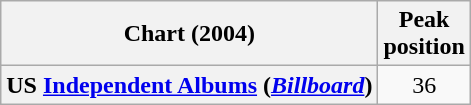<table class="wikitable plainrowheaders" style="text-align:center">
<tr>
<th>Chart (2004)</th>
<th>Peak<br>position</th>
</tr>
<tr>
<th scope="row">US <a href='#'>Independent Albums</a> (<em><a href='#'>Billboard</a></em>)</th>
<td>36</td>
</tr>
</table>
